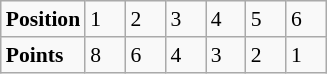<table class="wikitable" style="font-size: 90%;">
<tr>
<td><strong>Position</strong></td>
<td width=20>1</td>
<td width=20>2</td>
<td width=20>3</td>
<td width=20>4</td>
<td width=20>5</td>
<td width=20>6</td>
</tr>
<tr>
<td><strong>Points</strong></td>
<td>8</td>
<td>6</td>
<td>4</td>
<td>3</td>
<td>2</td>
<td>1</td>
</tr>
</table>
